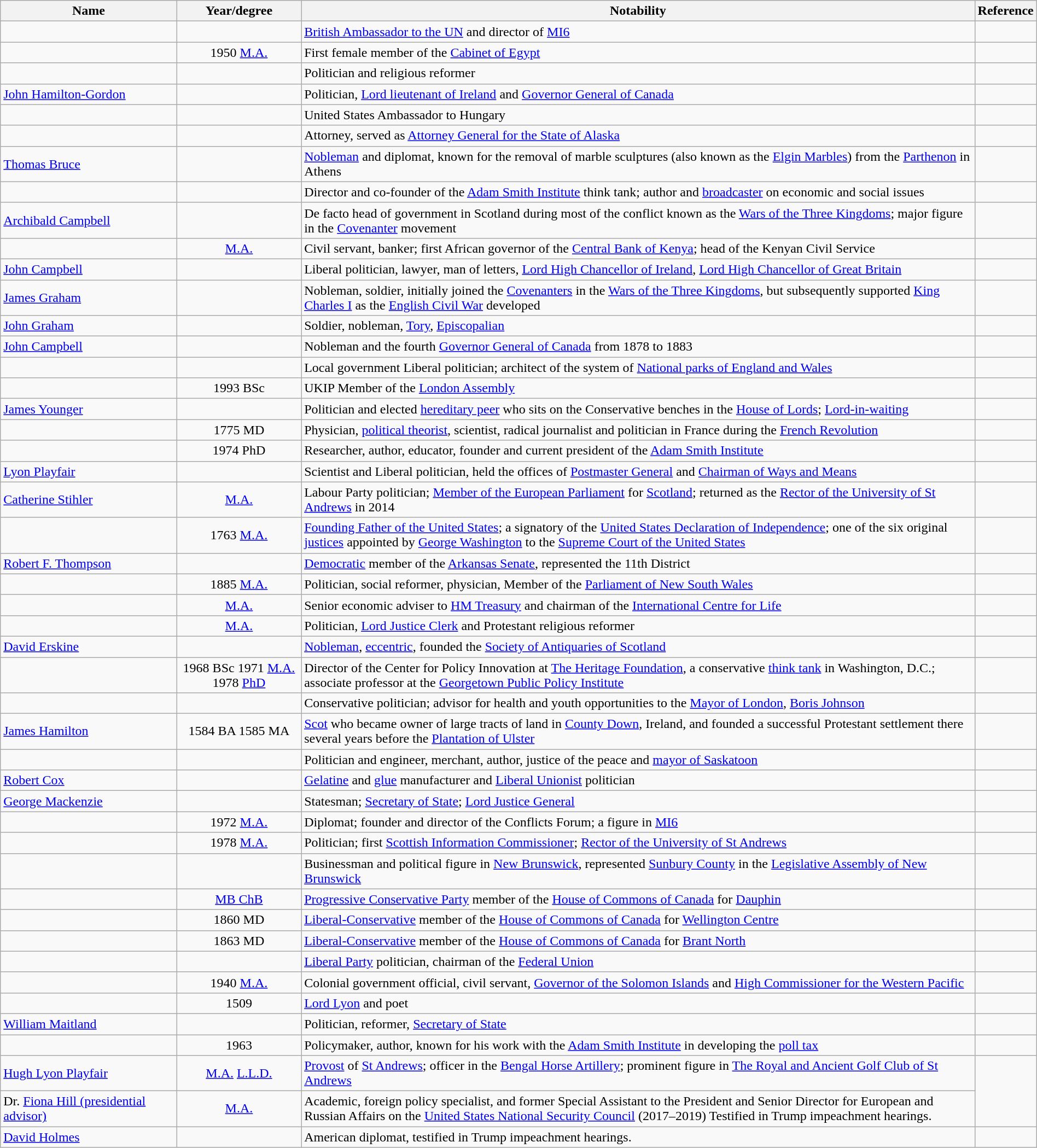<table class="wikitable sortable" style="width:100%">
<tr>
<th style="width:*;">Name</th>
<th style="width:12%;">Year/degree</th>
<th style="width:65%;" class="unsortable">Notability</th>
<th style="width:*;" class="unsortable">Reference</th>
</tr>
<tr>
<td></td>
<td style="text-align:center;"></td>
<td><a href='#'>British Ambassador to the UN</a> and director of <a href='#'>MI6</a></td>
<td style="text-align:center;"></td>
</tr>
<tr>
<td></td>
<td style="text-align:center;">1950 <a href='#'>M.A.</a></td>
<td>First female member of the <a href='#'>Cabinet of Egypt</a></td>
<td style="text-align:center;"></td>
</tr>
<tr>
<td></td>
<td style="text-align:center;"></td>
<td>Politician and religious reformer</td>
<td style="text-align:center;"></td>
</tr>
<tr>
<td><a href='#'>John Hamilton-Gordon</a></td>
<td style="text-align:center;"></td>
<td>Politician, <a href='#'>Lord lieutenant of Ireland</a> and <a href='#'>Governor General of Canada</a></td>
<td style="text-align:center;"></td>
</tr>
<tr>
<td></td>
<td style="text-align:center;"></td>
<td>United States Ambassador to Hungary</td>
<td style="text-align:center;"></td>
</tr>
<tr>
<td></td>
<td style="text-align:center;"></td>
<td>Attorney, served as <a href='#'>Attorney General for the State of Alaska</a></td>
<td style="text-align:center;"></td>
</tr>
<tr>
<td><a href='#'>Thomas Bruce</a></td>
<td style="text-align:center;"></td>
<td><a href='#'>Nobleman</a> and diplomat, known for the removal of marble sculptures (also known as the <a href='#'>Elgin Marbles</a>) from the <a href='#'>Parthenon</a> in Athens</td>
<td style="text-align:center;"></td>
</tr>
<tr>
<td></td>
<td style="text-align:center;"></td>
<td>Director and co-founder of the <a href='#'>Adam Smith Institute</a> think tank; author and <a href='#'>broadcaster</a> on economic and social issues</td>
<td style="text-align:center;"></td>
</tr>
<tr>
<td><a href='#'>Archibald Campbell</a></td>
<td style="text-align:center;"></td>
<td>De facto head of government in Scotland during most of the conflict known as the <a href='#'>Wars of the Three Kingdoms</a>; major figure in the <a href='#'>Covenanter</a> movement</td>
<td style="text-align:center;"></td>
</tr>
<tr>
<td></td>
<td style="text-align:center;"><a href='#'>M.A.</a></td>
<td>Civil servant, banker; first African governor of the <a href='#'>Central Bank of Kenya</a>; head of the Kenyan Civil Service</td>
<td style="text-align:center;"></td>
</tr>
<tr>
<td><a href='#'>John Campbell</a></td>
<td style="text-align:center;"></td>
<td>Liberal politician, lawyer, man of letters, <a href='#'>Lord High Chancellor of Ireland</a>, <a href='#'>Lord High Chancellor of Great Britain</a></td>
<td style="text-align:center;"></td>
</tr>
<tr>
<td><a href='#'>James Graham</a></td>
<td style="text-align:center;"></td>
<td>Nobleman, soldier, initially joined the <a href='#'>Covenanters</a> in the <a href='#'>Wars of the Three Kingdoms</a>, but subsequently supported <a href='#'>King Charles I</a> as the <a href='#'>English Civil War</a> developed</td>
<td style="text-align:center;"></td>
</tr>
<tr>
<td><a href='#'>John Graham</a></td>
<td style="text-align:center;"></td>
<td>Soldier, nobleman, <a href='#'>Tory</a>, <a href='#'>Episcopalian</a></td>
<td style="text-align:center;"></td>
</tr>
<tr>
<td><a href='#'>John Campbell</a></td>
<td style="text-align:center;"></td>
<td>Nobleman and the fourth <a href='#'>Governor General of Canada</a> from 1878 to 1883</td>
<td style="text-align:center;"></td>
</tr>
<tr>
<td></td>
<td style="text-align:center;"></td>
<td>Local government Liberal politician; architect of the system of <a href='#'>National parks of England and Wales</a></td>
<td style="text-align:center;"></td>
</tr>
<tr>
<td></td>
<td style="text-align:center;">1993 BSc</td>
<td>UKIP Member of the <a href='#'>London Assembly</a></td>
<td style="text-align:center;"></td>
</tr>
<tr>
<td><a href='#'>James Younger</a></td>
<td style="text-align:center;"></td>
<td>Politician and elected <a href='#'>hereditary peer</a> who sits on the Conservative benches in the <a href='#'>House of Lords</a>; <a href='#'>Lord-in-waiting</a></td>
<td style="text-align:center;"></td>
</tr>
<tr>
<td></td>
<td style="text-align:center;">1775 MD</td>
<td>Physician, <a href='#'>political theorist</a>, scientist, radical journalist and politician in France during the <a href='#'>French Revolution</a></td>
<td style="text-align:center;"></td>
</tr>
<tr>
<td></td>
<td style="text-align:center;">1974 PhD</td>
<td>Researcher, author, educator, founder and current president of the <a href='#'>Adam Smith Institute</a></td>
<td style="text-align:center;"></td>
</tr>
<tr>
<td><a href='#'>Lyon Playfair</a></td>
<td style="text-align:center;"></td>
<td>Scientist and Liberal politician, held the offices of <a href='#'>Postmaster General</a> and <a href='#'>Chairman of Ways and Means</a></td>
<td style="text-align:center;"></td>
</tr>
<tr>
<td><a href='#'>Catherine Stihler</a></td>
<td style="text-align:center;"><a href='#'>M.A.</a></td>
<td>Labour Party politician; <a href='#'>Member of the European Parliament</a> for <a href='#'>Scotland</a>; returned as the <a href='#'>Rector of the University of St Andrews</a> in 2014</td>
<td style="text-align:center;"></td>
</tr>
<tr>
<td></td>
<td style="text-align:center;">1763 <a href='#'>M.A.</a></td>
<td><a href='#'>Founding Father of the United States</a>; a signatory of the <a href='#'>United States Declaration of Independence</a>;  one of the six original <a href='#'>justices</a> appointed by <a href='#'>George Washington</a> to the <a href='#'>Supreme Court of the United States</a></td>
<td style="text-align:center;"></td>
</tr>
<tr>
<td><a href='#'>Robert F. Thompson</a></td>
<td style="text-align:center;"></td>
<td><a href='#'>Democratic</a> member of the <a href='#'>Arkansas Senate</a>, represented the 11th District</td>
<td style="text-align:center;"></td>
</tr>
<tr>
<td></td>
<td style="text-align:center;">1885 <a href='#'>M.A.</a></td>
<td>Politician, social reformer, physician, Member of the <a href='#'>Parliament of New South Wales</a></td>
<td style="text-align:center;"></td>
</tr>
<tr>
<td></td>
<td style="text-align:center;"><a href='#'>M.A.</a></td>
<td>Senior economic adviser to <a href='#'>HM Treasury</a> and chairman of the <a href='#'>International Centre for Life</a></td>
<td style="text-align:center;"></td>
</tr>
<tr>
<td></td>
<td style="text-align:center;"><a href='#'>M.A.</a></td>
<td>Politician, <a href='#'>Lord Justice Clerk</a> and Protestant religious reformer</td>
<td style="text-align:center;"></td>
</tr>
<tr>
<td><a href='#'>David Erskine</a></td>
<td style="text-align:center;"></td>
<td><a href='#'>Nobleman</a>, <a href='#'>eccentric</a>, founded the <a href='#'>Society of Antiquaries of Scotland</a></td>
<td style="text-align:center;"></td>
</tr>
<tr>
<td></td>
<td style="text-align:center;">1968 BSc 1971 <a href='#'>M.A.</a> 1978 <a href='#'>PhD</a></td>
<td>Director of the Center for Policy Innovation at <a href='#'>The Heritage Foundation</a>, a conservative <a href='#'>think tank</a> in Washington, D.C.; associate professor at the <a href='#'>Georgetown Public Policy Institute</a></td>
<td style="text-align:center;"></td>
</tr>
<tr>
<td></td>
<td style="text-align:center;"></td>
<td>Conservative politician; advisor for health and youth opportunities to the <a href='#'>Mayor of London</a>, <a href='#'>Boris Johnson</a></td>
<td style="text-align:center;"></td>
</tr>
<tr>
<td><a href='#'>James Hamilton</a></td>
<td style="text-align:center;">1584 BA 1585 MA</td>
<td><a href='#'>Scot</a> who became owner of large tracts of land in <a href='#'>County Down</a>, Ireland, and founded a successful Protestant settlement there several years before the <a href='#'>Plantation of Ulster</a></td>
<td style="text-align:center;"></td>
</tr>
<tr>
<td></td>
<td style="text-align:center;"></td>
<td>Politician and engineer, merchant, author, justice of the peace and <a href='#'>mayor of Saskatoon</a></td>
<td style="text-align:center;"></td>
</tr>
<tr>
<td><a href='#'>Robert Cox</a></td>
<td style="text-align:center;"></td>
<td><a href='#'>Gelatine</a> and <a href='#'>glue</a> manufacturer and <a href='#'>Liberal Unionist</a> politician</td>
<td style="text-align:center;"></td>
</tr>
<tr>
<td><a href='#'>George Mackenzie</a></td>
<td style="text-align:center;"></td>
<td>Statesman; <a href='#'>Secretary of State</a>; <a href='#'>Lord Justice General</a></td>
<td style="text-align:center;"></td>
</tr>
<tr>
<td></td>
<td style="text-align:center;">1972 <a href='#'>M.A.</a></td>
<td>Diplomat; founder and director of the Conflicts Forum; a figure in <a href='#'>MI6</a></td>
<td style="text-align:center;"></td>
</tr>
<tr>
<td></td>
<td style="text-align:center;">1978 <a href='#'>M.A.</a></td>
<td>Politician; first <a href='#'>Scottish Information Commissioner</a>; <a href='#'>Rector of the University of St Andrews</a></td>
<td style="text-align:center;"></td>
</tr>
<tr>
<td></td>
<td style="text-align:center;"></td>
<td>Businessman and political figure in <a href='#'>New Brunswick</a>, represented <a href='#'>Sunbury County</a> in the <a href='#'>Legislative Assembly of New Brunswick</a></td>
<td style="text-align:center;"></td>
</tr>
<tr>
<td></td>
<td style="text-align:center;"><a href='#'>MB ChB</a></td>
<td><a href='#'>Progressive Conservative Party</a> member of the <a href='#'>House of Commons of Canada</a> for <a href='#'>Dauphin</a></td>
<td style="text-align:center;"></td>
</tr>
<tr>
<td></td>
<td style="text-align:center;">1860 MD</td>
<td><a href='#'>Liberal-Conservative</a> member of the <a href='#'>House of Commons of Canada</a> for <a href='#'>Wellington Centre</a></td>
<td style="text-align:center;"></td>
</tr>
<tr>
<td></td>
<td style="text-align:center;">1863 MD</td>
<td><a href='#'>Liberal-Conservative</a> member of the <a href='#'>House of Commons of Canada</a> for <a href='#'>Brant North</a></td>
<td style="text-align:center;"></td>
</tr>
<tr>
<td></td>
<td style="text-align:center;"></td>
<td><a href='#'>Liberal Party</a> politician, chairman of the <a href='#'>Federal Union</a></td>
<td style="text-align:center;"></td>
</tr>
<tr>
<td></td>
<td style="text-align:center;">1940 <a href='#'>M.A.</a></td>
<td>Colonial government official, civil servant, <a href='#'>Governor of the Solomon Islands</a> and <a href='#'>High Commissioner for the Western Pacific</a></td>
<td style="text-align:center;"></td>
</tr>
<tr>
<td></td>
<td style="text-align:center;">1509</td>
<td><a href='#'>Lord Lyon</a> and poet</td>
<td style="text-align:center;"></td>
</tr>
<tr>
<td><a href='#'>William Maitland</a></td>
<td style="text-align:center;"></td>
<td>Politician, reformer, <a href='#'>Secretary of State</a></td>
<td style="text-align:center;"></td>
</tr>
<tr>
<td></td>
<td style="text-align:center;">1963</td>
<td>Policymaker, author, known for his work with the <a href='#'>Adam Smith Institute</a> in developing the <a href='#'>poll tax</a></td>
<td style="text-align:center;"></td>
</tr>
<tr>
<td><a href='#'>Hugh Lyon Playfair</a></td>
<td style="text-align:center;"><a href='#'>M.A.</a> <a href='#'>L.L.D.</a></td>
<td><a href='#'>Provost</a> of <a href='#'>St Andrews</a>; officer in the <a href='#'>Bengal Horse Artillery</a>; prominent figure in <a href='#'>The Royal and Ancient Golf Club of St Andrews</a></td>
</tr>
<tr>
<td>Dr. <a href='#'>Fiona Hill (presidential advisor)</a></td>
<td style="text-align:center;"><a href='#'>M.A.</a></td>
<td>Academic, foreign policy specialist, and former Special Assistant to the President and Senior Director for European and Russian Affairs on the <a href='#'>United States National Security Council</a> (2017–2019) Testified in Trump impeachment hearings.</td>
</tr>
<tr>
<td><a href='#'>David Holmes</a></td>
<td style="text-align:center;"></td>
<td>American diplomat, testified in Trump impeachment hearings.</td>
<td style="text-align:center;"></td>
</tr>
</table>
